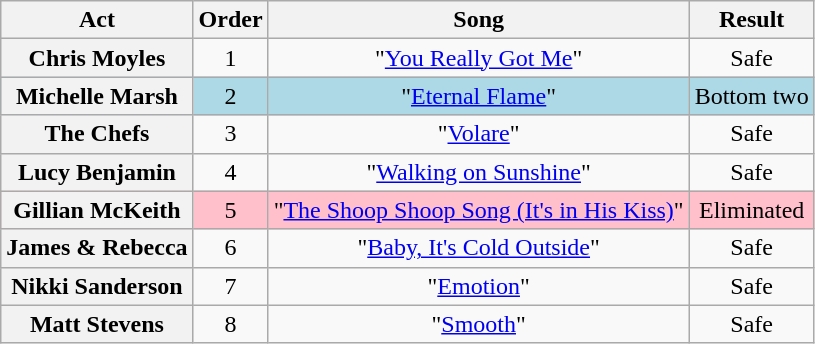<table class="wikitable plainrowheaders" style="text-align:center;">
<tr>
<th>Act</th>
<th>Order</th>
<th>Song</th>
<th>Result</th>
</tr>
<tr>
<th scope="row">Chris Moyles</th>
<td>1</td>
<td>"<a href='#'>You Really Got Me</a>"</td>
<td>Safe</td>
</tr>
<tr style="background: lightblue">
<th scope="row">Michelle Marsh</th>
<td>2</td>
<td>"<a href='#'>Eternal Flame</a>"</td>
<td>Bottom two</td>
</tr>
<tr>
<th scope="row">The Chefs</th>
<td>3</td>
<td>"<a href='#'>Volare</a>"</td>
<td>Safe</td>
</tr>
<tr>
<th scope="row">Lucy Benjamin</th>
<td>4</td>
<td>"<a href='#'>Walking on Sunshine</a>"</td>
<td>Safe</td>
</tr>
<tr style="background:pink;">
<th scope="row">Gillian McKeith</th>
<td>5</td>
<td>"<a href='#'>The Shoop Shoop Song (It's in His Kiss)</a>"</td>
<td>Eliminated</td>
</tr>
<tr>
<th scope="row">James & Rebecca</th>
<td>6</td>
<td>"<a href='#'>Baby, It's Cold Outside</a>"</td>
<td>Safe</td>
</tr>
<tr>
<th scope="row">Nikki Sanderson</th>
<td>7</td>
<td>"<a href='#'>Emotion</a>"</td>
<td>Safe</td>
</tr>
<tr>
<th scope="row">Matt Stevens</th>
<td>8</td>
<td>"<a href='#'>Smooth</a>"</td>
<td>Safe</td>
</tr>
</table>
